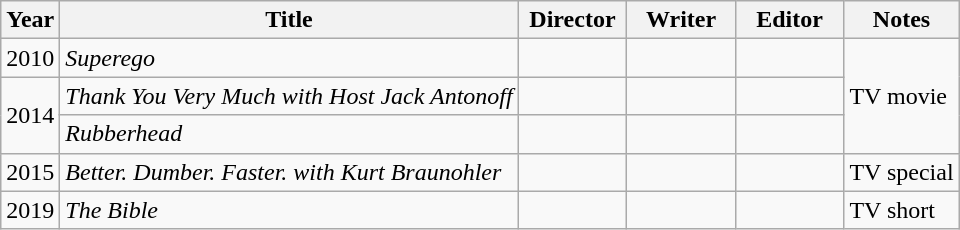<table class="wikitable">
<tr>
<th>Year</th>
<th>Title</th>
<th width=65>Director</th>
<th width=65>Writer</th>
<th width=65>Editor</th>
<th>Notes</th>
</tr>
<tr>
<td>2010</td>
<td><em>Superego</em></td>
<td></td>
<td></td>
<td></td>
<td rowspan=3>TV movie</td>
</tr>
<tr>
<td rowspan=2>2014</td>
<td><em>Thank You Very Much with Host Jack Antonoff</em></td>
<td></td>
<td></td>
<td></td>
</tr>
<tr>
<td><em>Rubberhead</em></td>
<td></td>
<td></td>
<td></td>
</tr>
<tr>
<td>2015</td>
<td><em>Better. Dumber. Faster. with Kurt Braunohler</em></td>
<td></td>
<td></td>
<td></td>
<td>TV special</td>
</tr>
<tr>
<td>2019</td>
<td><em>The Bible</em></td>
<td></td>
<td></td>
<td></td>
<td>TV short</td>
</tr>
</table>
